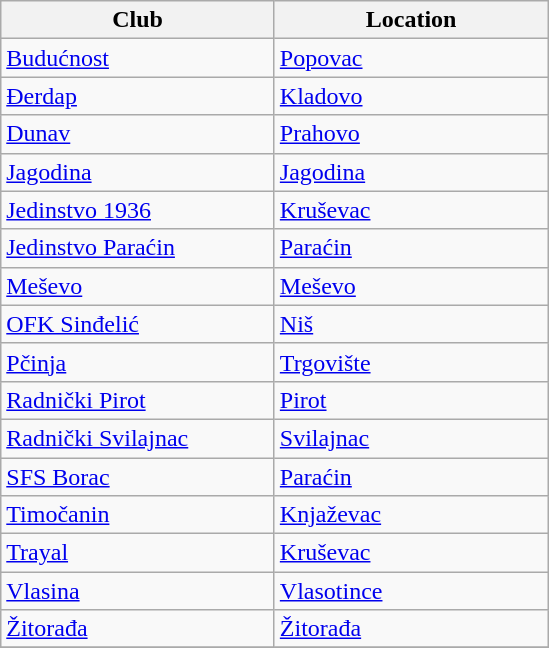<table class="wikitable sortable">
<tr>
<th width=175>Club</th>
<th width=175>Location</th>
</tr>
<tr>
<td><a href='#'>Budućnost</a></td>
<td><a href='#'>Popovac</a></td>
</tr>
<tr>
<td><a href='#'>Đerdap</a></td>
<td><a href='#'>Kladovo</a></td>
</tr>
<tr>
<td><a href='#'>Dunav</a></td>
<td><a href='#'>Prahovo</a></td>
</tr>
<tr>
<td><a href='#'>Jagodina</a></td>
<td><a href='#'>Jagodina</a></td>
</tr>
<tr>
<td><a href='#'>Jedinstvo 1936</a></td>
<td><a href='#'>Kruševac</a></td>
</tr>
<tr>
<td><a href='#'>Jedinstvo Paraćin</a></td>
<td><a href='#'>Paraćin</a></td>
</tr>
<tr>
<td><a href='#'>Meševo</a></td>
<td><a href='#'>Meševo</a></td>
</tr>
<tr>
<td><a href='#'>OFK Sinđelić</a></td>
<td><a href='#'>Niš</a></td>
</tr>
<tr>
<td><a href='#'>Pčinja</a></td>
<td><a href='#'>Trgovište</a></td>
</tr>
<tr>
<td><a href='#'>Radnički Pirot</a></td>
<td><a href='#'>Pirot</a></td>
</tr>
<tr>
<td><a href='#'>Radnički Svilajnac</a></td>
<td><a href='#'>Svilajnac</a></td>
</tr>
<tr>
<td><a href='#'>SFS Borac</a></td>
<td><a href='#'>Paraćin</a></td>
</tr>
<tr>
<td><a href='#'>Timočanin</a></td>
<td><a href='#'>Knjaževac</a></td>
</tr>
<tr>
<td><a href='#'>Trayal</a></td>
<td><a href='#'>Kruševac</a></td>
</tr>
<tr>
<td><a href='#'>Vlasina</a></td>
<td><a href='#'>Vlasotince</a></td>
</tr>
<tr>
<td><a href='#'>Žitorađa</a></td>
<td><a href='#'>Žitorađa</a></td>
</tr>
<tr>
</tr>
</table>
